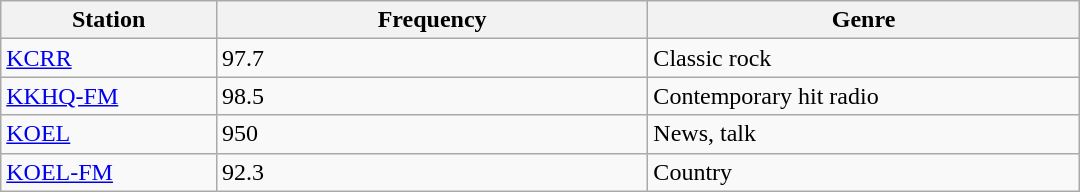<table class="wikitable" style="width:45em;">
<tr>
<th style="width:20%">Station</th>
<th style="width:40%">Frequency</th>
<th style="width:40%">Genre</th>
</tr>
<tr>
<td><a href='#'>KCRR</a></td>
<td>97.7</td>
<td>Classic rock</td>
</tr>
<tr>
<td><a href='#'>KKHQ-FM</a></td>
<td>98.5</td>
<td>Contemporary hit radio</td>
</tr>
<tr>
<td><a href='#'>KOEL</a></td>
<td>950</td>
<td>News, talk</td>
</tr>
<tr>
<td><a href='#'>KOEL-FM</a></td>
<td>92.3</td>
<td>Country</td>
</tr>
</table>
